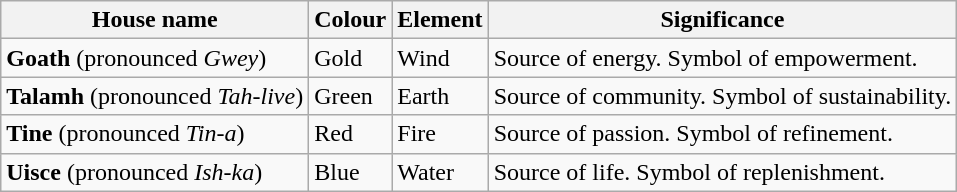<table class="wikitable" border="1">
<tr>
<th>House name</th>
<th>Colour</th>
<th>Element</th>
<th>Significance</th>
</tr>
<tr>
<td><strong>Goath</strong> (pronounced <em>Gwey</em>)</td>
<td> Gold</td>
<td>Wind</td>
<td>Source of energy. Symbol of empowerment.</td>
</tr>
<tr>
<td><strong>Talamh</strong> (pronounced <em>Tah-live</em>)</td>
<td> Green</td>
<td>Earth</td>
<td>Source of community. Symbol of sustainability.</td>
</tr>
<tr>
<td><strong>Tine</strong> (pronounced <em>Tin-a</em>)</td>
<td> Red</td>
<td>Fire</td>
<td>Source of passion. Symbol of refinement.</td>
</tr>
<tr>
<td><strong>Uisce</strong> (pronounced <em>Ish-ka</em>)</td>
<td> Blue</td>
<td>Water</td>
<td>Source of life. Symbol of replenishment.</td>
</tr>
</table>
